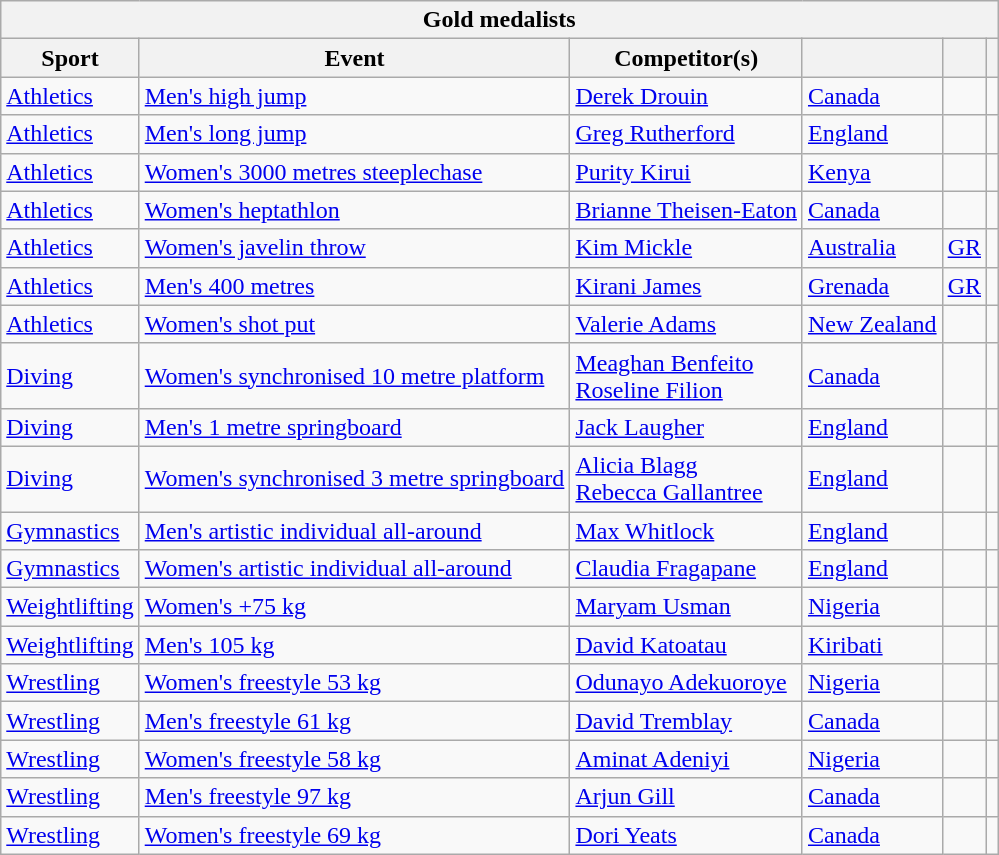<table class="wikitable">
<tr>
<th colspan="6">Gold medalists</th>
</tr>
<tr>
<th>Sport</th>
<th>Event</th>
<th>Competitor(s)</th>
<th></th>
<th></th>
<th></th>
</tr>
<tr>
<td><a href='#'>Athletics</a></td>
<td><a href='#'>Men's high jump</a></td>
<td><a href='#'>Derek Drouin</a></td>
<td> <a href='#'>Canada</a></td>
<td></td>
<td></td>
</tr>
<tr>
<td><a href='#'>Athletics</a></td>
<td><a href='#'>Men's long jump</a></td>
<td><a href='#'>Greg Rutherford</a></td>
<td> <a href='#'>England</a></td>
<td></td>
<td></td>
</tr>
<tr>
<td><a href='#'>Athletics</a></td>
<td><a href='#'>Women's 3000 metres steeplechase</a></td>
<td><a href='#'>Purity Kirui</a></td>
<td> <a href='#'>Kenya</a></td>
<td></td>
<td></td>
</tr>
<tr>
<td><a href='#'>Athletics</a></td>
<td><a href='#'>Women's heptathlon</a></td>
<td><a href='#'>Brianne Theisen-Eaton</a></td>
<td> <a href='#'>Canada</a></td>
<td></td>
<td></td>
</tr>
<tr>
<td><a href='#'>Athletics</a></td>
<td><a href='#'>Women's javelin throw</a></td>
<td><a href='#'>Kim Mickle</a></td>
<td> <a href='#'>Australia</a></td>
<td><a href='#'>GR</a></td>
<td></td>
</tr>
<tr>
<td><a href='#'>Athletics</a></td>
<td><a href='#'>Men's 400 metres</a></td>
<td><a href='#'>Kirani James</a></td>
<td> <a href='#'>Grenada</a></td>
<td><a href='#'>GR</a></td>
<td></td>
</tr>
<tr>
<td><a href='#'>Athletics</a></td>
<td><a href='#'>Women's shot put</a></td>
<td><a href='#'>Valerie Adams</a></td>
<td> <a href='#'>New Zealand</a></td>
<td></td>
<td></td>
</tr>
<tr>
<td><a href='#'>Diving</a></td>
<td><a href='#'>Women's synchronised 10 metre platform</a></td>
<td><a href='#'>Meaghan Benfeito</a><br><a href='#'>Roseline Filion</a></td>
<td> <a href='#'>Canada</a></td>
<td></td>
<td></td>
</tr>
<tr>
<td><a href='#'>Diving</a></td>
<td><a href='#'>Men's 1 metre springboard</a></td>
<td><a href='#'>Jack Laugher</a></td>
<td> <a href='#'>England</a></td>
<td></td>
<td></td>
</tr>
<tr>
<td><a href='#'>Diving</a></td>
<td><a href='#'>Women's synchronised 3 metre springboard</a></td>
<td><a href='#'>Alicia Blagg</a><br><a href='#'>Rebecca Gallantree</a></td>
<td> <a href='#'>England</a></td>
<td></td>
<td></td>
</tr>
<tr>
<td><a href='#'>Gymnastics</a></td>
<td><a href='#'>Men's artistic individual all-around</a></td>
<td><a href='#'>Max Whitlock</a></td>
<td> <a href='#'>England</a></td>
<td></td>
<td></td>
</tr>
<tr>
<td><a href='#'>Gymnastics</a></td>
<td><a href='#'>Women's artistic individual all-around</a></td>
<td><a href='#'>Claudia Fragapane</a></td>
<td> <a href='#'>England</a></td>
<td></td>
<td></td>
</tr>
<tr>
<td><a href='#'>Weightlifting</a></td>
<td><a href='#'>Women's +75 kg</a></td>
<td><a href='#'>Maryam Usman</a></td>
<td> <a href='#'>Nigeria</a></td>
<td></td>
<td></td>
</tr>
<tr>
<td><a href='#'>Weightlifting</a></td>
<td><a href='#'>Men's 105 kg</a></td>
<td><a href='#'>David Katoatau</a></td>
<td> <a href='#'>Kiribati</a></td>
<td></td>
<td></td>
</tr>
<tr>
<td><a href='#'>Wrestling</a></td>
<td><a href='#'>Women's freestyle 53 kg</a></td>
<td><a href='#'>Odunayo Adekuoroye</a></td>
<td> <a href='#'>Nigeria</a></td>
<td></td>
<td></td>
</tr>
<tr>
<td><a href='#'>Wrestling</a></td>
<td><a href='#'>Men's freestyle 61 kg</a></td>
<td><a href='#'>David Tremblay</a></td>
<td> <a href='#'>Canada</a></td>
<td></td>
<td></td>
</tr>
<tr>
<td><a href='#'>Wrestling</a></td>
<td><a href='#'>Women's freestyle 58 kg</a></td>
<td><a href='#'>Aminat Adeniyi</a></td>
<td> <a href='#'>Nigeria</a></td>
<td></td>
<td></td>
</tr>
<tr>
<td><a href='#'>Wrestling</a></td>
<td><a href='#'>Men's freestyle 97 kg</a></td>
<td><a href='#'>Arjun Gill</a></td>
<td> <a href='#'>Canada</a></td>
<td></td>
<td></td>
</tr>
<tr>
<td><a href='#'>Wrestling</a></td>
<td><a href='#'>Women's freestyle 69 kg</a></td>
<td><a href='#'>Dori Yeats</a></td>
<td> <a href='#'>Canada</a></td>
<td></td>
<td></td>
</tr>
</table>
